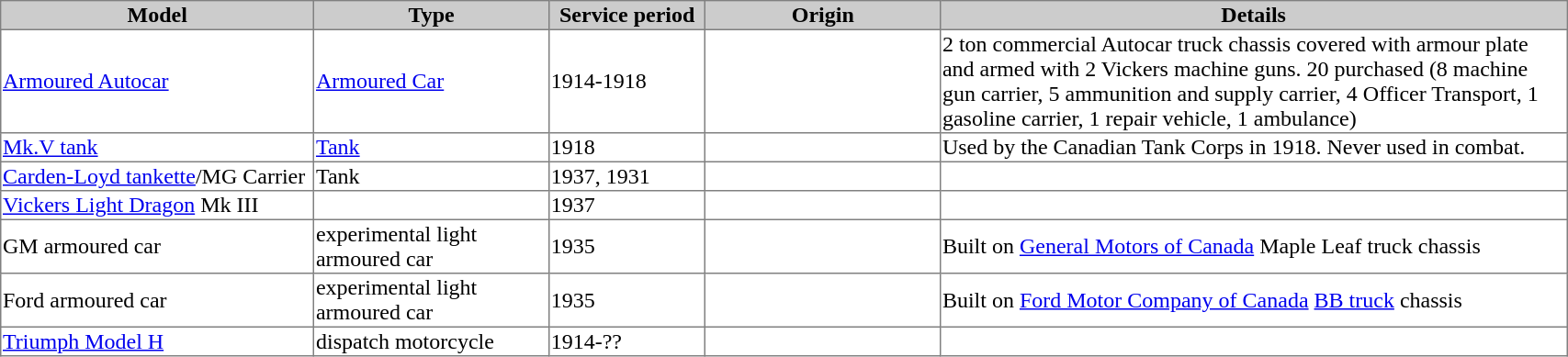<table border="1" width="90%" style="border-collapse: collapse;">
<tr bgcolor=cccccc>
<th width="20%">Model</th>
<th width="15%">Type</th>
<th width="10%">Service period</th>
<th width="15%">Origin</th>
<th>Details</th>
</tr>
<tr>
<td><a href='#'>Armoured Autocar</a></td>
<td><a href='#'>Armoured Car</a></td>
<td>1914-1918</td>
<td><br></td>
<td>2 ton commercial Autocar truck chassis covered with armour plate and armed with 2 Vickers machine guns. 20 purchased (8 machine gun carrier, 5 ammunition and supply carrier, 4 Officer Transport, 1 gasoline carrier, 1 repair vehicle, 1 ambulance)</td>
</tr>
<tr>
<td><a href='#'>Mk.V tank</a></td>
<td><a href='#'>Tank</a></td>
<td>1918</td>
<td></td>
<td>Used by the Canadian Tank Corps in 1918.  Never used in combat.</td>
</tr>
<tr>
<td><a href='#'>Carden-Loyd tankette</a>/MG Carrier</td>
<td>Tank</td>
<td>1937, 1931</td>
<td></td>
<td></td>
</tr>
<tr>
<td><a href='#'>Vickers Light Dragon</a> Mk III</td>
<td></td>
<td>1937</td>
<td></td>
<td></td>
</tr>
<tr>
<td>GM armoured car</td>
<td>experimental light armoured car</td>
<td>1935</td>
<td></td>
<td>Built on <a href='#'>General Motors of Canada</a> Maple Leaf truck chassis</td>
</tr>
<tr>
<td>Ford armoured car</td>
<td>experimental light armoured car</td>
<td>1935</td>
<td></td>
<td>Built on <a href='#'>Ford Motor Company of Canada</a> <a href='#'>BB truck</a> chassis</td>
</tr>
<tr>
<td><a href='#'>Triumph Model H</a></td>
<td>dispatch motorcycle</td>
<td>1914-??</td>
<td></td>
<td></td>
</tr>
</table>
